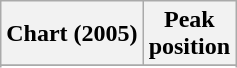<table class="wikitable plainrowheaders sortable">
<tr>
<th align="left">Chart (2005)</th>
<th align="left">Peak<br>position</th>
</tr>
<tr>
</tr>
<tr>
</tr>
<tr>
</tr>
<tr>
</tr>
<tr>
</tr>
<tr>
</tr>
</table>
